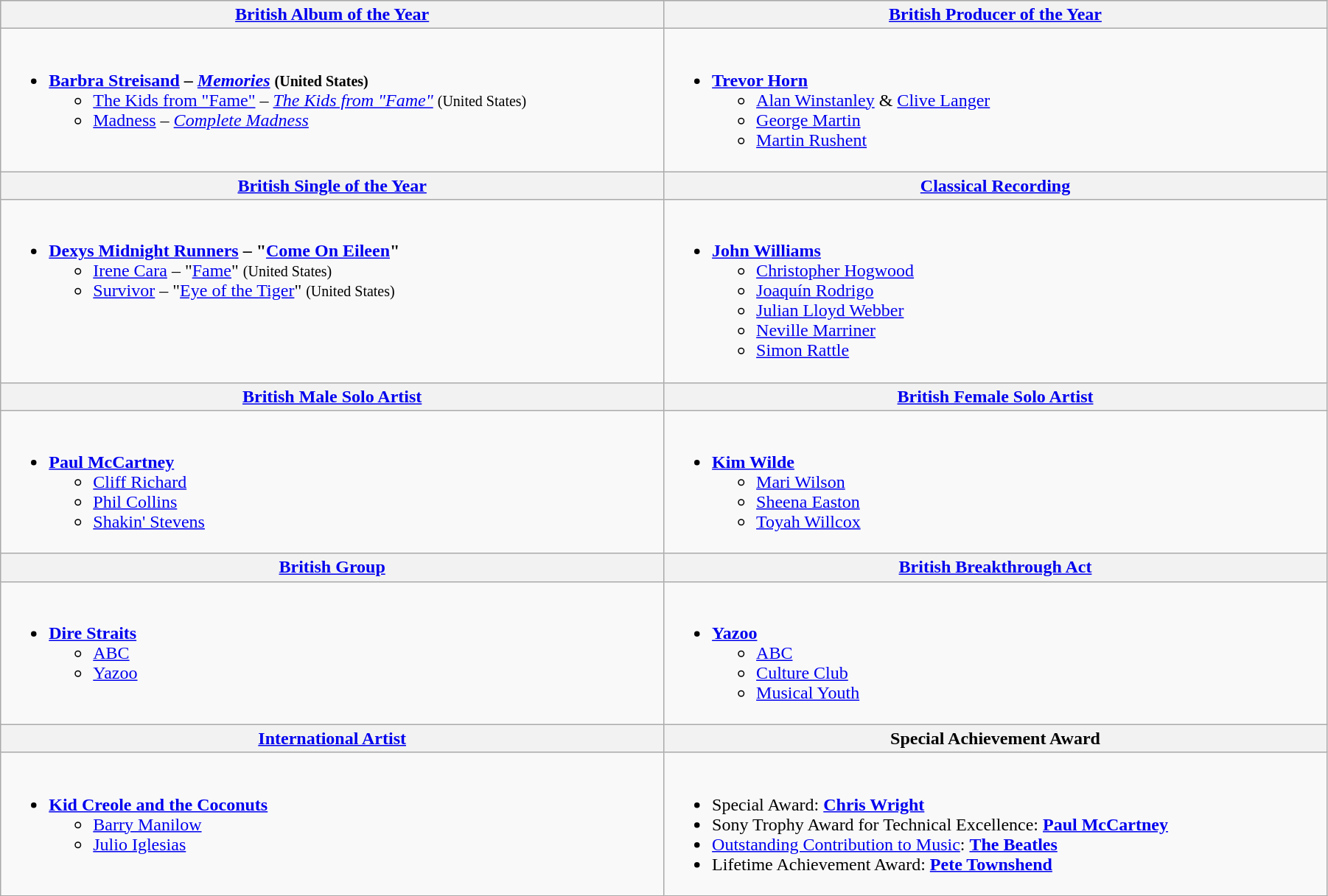<table class="wikitable" style="width:95%">
<tr bgcolor="#bebebe">
<th width="50%"><a href='#'>British Album of the Year</a></th>
<th width="50%"><a href='#'>British Producer of the Year</a></th>
</tr>
<tr>
<td valign="top"><br><ul><li><strong><a href='#'>Barbra Streisand</a> – <em><a href='#'>Memories</a></em> <small>(United States)</small></strong><ul><li><a href='#'>The Kids from "Fame"</a> – <em><a href='#'>The Kids from "Fame"</a></em> <small>(United States)</small></li><li><a href='#'>Madness</a> – <em><a href='#'>Complete Madness</a></em></li></ul></li></ul></td>
<td valign="top"><br><ul><li><strong><a href='#'>Trevor Horn</a></strong><ul><li><a href='#'>Alan Winstanley</a> & <a href='#'>Clive Langer</a></li><li><a href='#'>George Martin</a></li><li><a href='#'>Martin Rushent</a></li></ul></li></ul></td>
</tr>
<tr>
<th width="50%"><a href='#'>British Single of the Year</a></th>
<th width="50%"><a href='#'>Classical Recording</a></th>
</tr>
<tr>
<td valign="top"><br><ul><li><strong><a href='#'>Dexys Midnight Runners</a> – "<a href='#'>Come On Eileen</a>"</strong><ul><li><a href='#'>Irene Cara</a> – "<a href='#'>Fame</a>" <small>(United States)</small></li><li><a href='#'>Survivor</a> – "<a href='#'>Eye of the Tiger</a>" <small>(United States)</small></li></ul></li></ul></td>
<td valign="top"><br><ul><li><strong><a href='#'>John Williams</a></strong><ul><li><a href='#'>Christopher Hogwood</a></li><li><a href='#'>Joaquín Rodrigo</a></li><li><a href='#'>Julian Lloyd Webber</a></li><li><a href='#'>Neville Marriner</a></li><li><a href='#'>Simon Rattle</a></li></ul></li></ul></td>
</tr>
<tr>
<th width="50%"><a href='#'>British Male Solo Artist</a></th>
<th width="50%"><a href='#'>British Female Solo Artist</a></th>
</tr>
<tr>
<td valign="top"><br><ul><li><strong><a href='#'>Paul McCartney</a></strong><ul><li><a href='#'>Cliff Richard</a></li><li><a href='#'>Phil Collins</a></li><li><a href='#'>Shakin' Stevens</a></li></ul></li></ul></td>
<td valign="top"><br><ul><li><strong><a href='#'>Kim Wilde</a></strong><ul><li><a href='#'>Mari Wilson</a></li><li><a href='#'>Sheena Easton</a></li><li><a href='#'>Toyah Willcox</a></li></ul></li></ul></td>
</tr>
<tr>
<th width="50%"><a href='#'>British Group</a></th>
<th width="50%"><a href='#'>British Breakthrough Act</a></th>
</tr>
<tr>
<td valign="top"><br><ul><li><strong><a href='#'>Dire Straits</a></strong><ul><li><a href='#'>ABC</a></li><li><a href='#'>Yazoo</a></li></ul></li></ul></td>
<td valign="top"><br><ul><li><strong><a href='#'>Yazoo</a></strong><ul><li><a href='#'>ABC</a></li><li><a href='#'>Culture Club</a></li><li><a href='#'>Musical Youth</a></li></ul></li></ul></td>
</tr>
<tr>
<th width="50%"><a href='#'>International Artist</a></th>
<th width="50%">Special Achievement Award</th>
</tr>
<tr>
<td valign="top"><br><ul><li><strong><a href='#'>Kid Creole and the Coconuts</a></strong><ul><li><a href='#'>Barry Manilow</a></li><li><a href='#'>Julio Iglesias</a></li></ul></li></ul></td>
<td valign="top"><br><ul><li>Special Award: <strong><a href='#'>Chris Wright</a></strong></li><li>Sony Trophy Award for Technical Excellence: <strong><a href='#'>Paul McCartney</a></strong></li><li><a href='#'>Outstanding Contribution to Music</a>: <strong><a href='#'>The Beatles</a></strong></li><li>Lifetime Achievement Award: <strong><a href='#'>Pete Townshend</a></strong></li></ul></td>
</tr>
</table>
